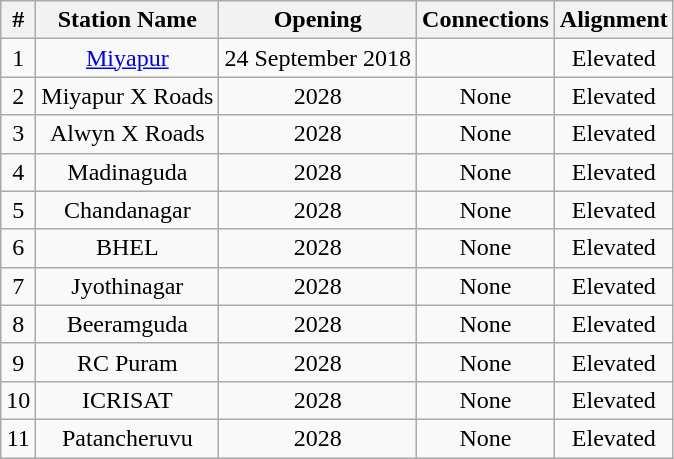<table class="wikitable" style="text-align: center;">
<tr>
<th>#</th>
<th>Station Name</th>
<th>Opening</th>
<th>Connections</th>
<th>Alignment</th>
</tr>
<tr>
<td>1</td>
<td><a href='#'>Miyapur</a></td>
<td>24 September 2018</td>
<td></td>
<td>Elevated</td>
</tr>
<tr>
<td>2</td>
<td>Miyapur X Roads</td>
<td>2028</td>
<td>None</td>
<td>Elevated</td>
</tr>
<tr>
<td>3</td>
<td>Alwyn X Roads</td>
<td>2028</td>
<td>None</td>
<td>Elevated</td>
</tr>
<tr>
<td>4</td>
<td>Madinaguda</td>
<td>2028</td>
<td>None</td>
<td>Elevated</td>
</tr>
<tr>
<td>5</td>
<td>Chandanagar</td>
<td>2028</td>
<td>None</td>
<td>Elevated</td>
</tr>
<tr>
<td>6</td>
<td>BHEL</td>
<td>2028</td>
<td>None</td>
<td>Elevated</td>
</tr>
<tr>
<td>7</td>
<td>Jyothinagar</td>
<td>2028</td>
<td>None</td>
<td>Elevated</td>
</tr>
<tr>
<td>8</td>
<td>Beeramguda</td>
<td>2028</td>
<td>None</td>
<td>Elevated</td>
</tr>
<tr>
<td>9</td>
<td>RC Puram</td>
<td>2028</td>
<td>None</td>
<td>Elevated</td>
</tr>
<tr>
<td>10</td>
<td>ICRISAT</td>
<td>2028</td>
<td>None</td>
<td>Elevated</td>
</tr>
<tr>
<td>11</td>
<td>Patancheruvu</td>
<td>2028</td>
<td>None</td>
<td>Elevated</td>
</tr>
</table>
